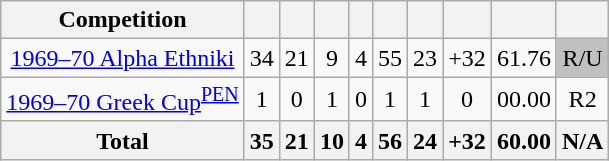<table class="wikitable" style="text-align:center">
<tr>
<th>Competition</th>
<th></th>
<th></th>
<th></th>
<th></th>
<th></th>
<th></th>
<th></th>
<th></th>
<th></th>
</tr>
<tr>
<td><a href='#'>1969–70 Alpha Ethniki</a></td>
<td>34</td>
<td>21</td>
<td>9</td>
<td>4</td>
<td>55</td>
<td>23</td>
<td>+32</td>
<td>61.76</td>
<td bgcolor=#C0C0C0>R/U</td>
</tr>
<tr>
<td><a href='#'>1969–70 Greek Cup</a><sup><a href='#'>PEN</a></sup></td>
<td>1</td>
<td>0</td>
<td>1</td>
<td>0</td>
<td>1</td>
<td>1</td>
<td>0</td>
<td>00.00</td>
<td>R2</td>
</tr>
<tr>
<th>Total</th>
<th>35</th>
<th>21</th>
<th>10</th>
<th>4</th>
<th>56</th>
<th>24</th>
<th>+32</th>
<th>60.00</th>
<th>N/A</th>
</tr>
</table>
